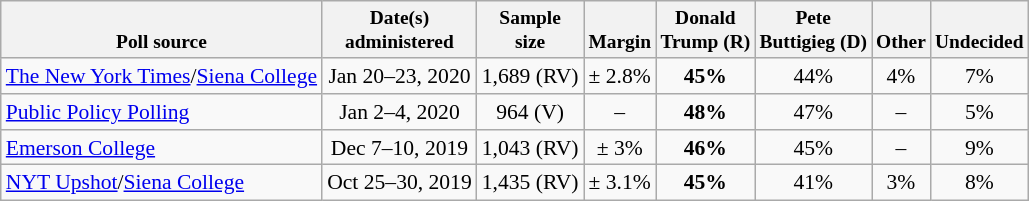<table class="wikitable" style="font-size:90%;text-align:center;">
<tr valign=bottom style="font-size:90%;">
<th>Poll source</th>
<th>Date(s)<br>administered</th>
<th>Sample<br>size</th>
<th>Margin<br></th>
<th>Donald<br>Trump (R)</th>
<th>Pete<br>Buttigieg (D)</th>
<th>Other</th>
<th>Undecided</th>
</tr>
<tr>
<td style="text-align:left;"><a href='#'>The New York Times</a>/<a href='#'>Siena College</a></td>
<td>Jan 20–23, 2020</td>
<td>1,689 (RV)</td>
<td>± 2.8%</td>
<td><strong>45%</strong></td>
<td>44%</td>
<td>4%</td>
<td>7%</td>
</tr>
<tr>
<td style="text-align:left;"><a href='#'>Public Policy Polling</a></td>
<td>Jan 2–4, 2020</td>
<td>964 (V)</td>
<td>–</td>
<td><strong>48%</strong></td>
<td>47%</td>
<td>–</td>
<td>5%</td>
</tr>
<tr>
<td style="text-align:left;"><a href='#'>Emerson College</a></td>
<td>Dec 7–10, 2019</td>
<td>1,043 (RV)</td>
<td>± 3%</td>
<td><strong>46%</strong></td>
<td>45%</td>
<td>–</td>
<td>9%</td>
</tr>
<tr>
<td style="text-align:left;"><a href='#'>NYT Upshot</a>/<a href='#'>Siena College</a></td>
<td>Oct 25–30, 2019</td>
<td>1,435 (RV)</td>
<td>± 3.1%</td>
<td><strong>45%</strong></td>
<td>41%</td>
<td>3%</td>
<td>8%</td>
</tr>
</table>
